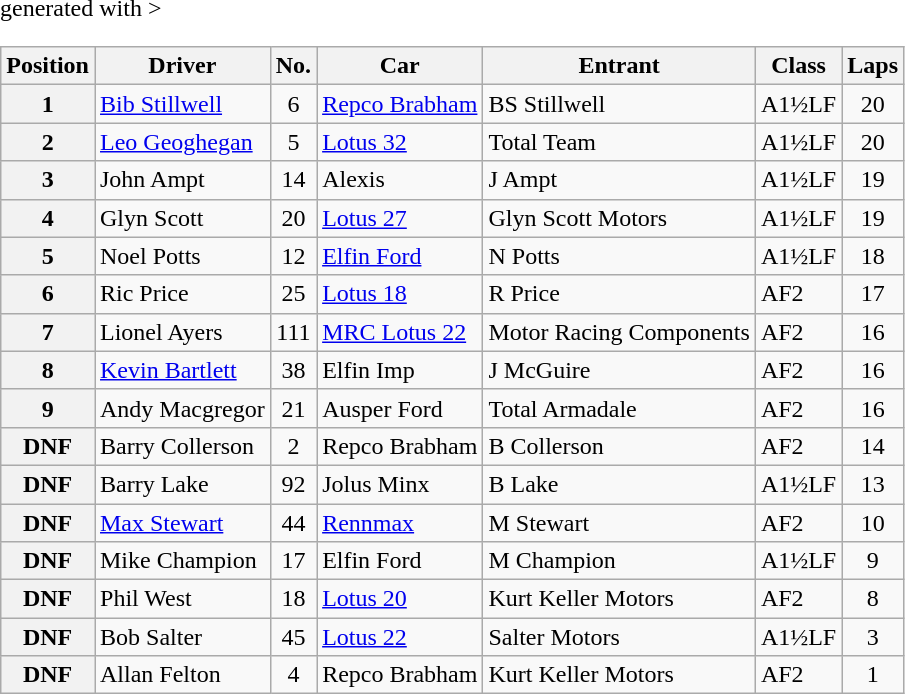<table class="wikitable" <hiddentext>generated with >
<tr style="font-weight:bold">
<th>Position</th>
<th>Driver</th>
<th>No.</th>
<th>Car</th>
<th>Entrant</th>
<th>Class</th>
<th>Laps</th>
</tr>
<tr>
<th>1</th>
<td><a href='#'>Bib Stillwell</a></td>
<td align="center">6</td>
<td><a href='#'>Repco Brabham</a></td>
<td>BS Stillwell</td>
<td>A1½LF</td>
<td align="center">20</td>
</tr>
<tr>
<th>2</th>
<td><a href='#'>Leo Geoghegan</a></td>
<td align="center">5</td>
<td><a href='#'>Lotus 32</a></td>
<td>Total Team</td>
<td>A1½LF</td>
<td align="center">20</td>
</tr>
<tr>
<th>3</th>
<td>John Ampt</td>
<td align="center">14</td>
<td>Alexis</td>
<td>J Ampt</td>
<td>A1½LF</td>
<td align="center">19</td>
</tr>
<tr>
<th>4</th>
<td>Glyn Scott</td>
<td align="center">20</td>
<td><a href='#'>Lotus 27</a></td>
<td>Glyn Scott Motors</td>
<td>A1½LF</td>
<td align="center">19</td>
</tr>
<tr>
<th>5</th>
<td>Noel Potts</td>
<td align="center">12</td>
<td><a href='#'>Elfin Ford</a></td>
<td>N Potts</td>
<td>A1½LF</td>
<td align="center">18</td>
</tr>
<tr>
<th>6</th>
<td>Ric Price</td>
<td align="center">25</td>
<td><a href='#'>Lotus 18</a></td>
<td>R Price</td>
<td>AF2</td>
<td align="center">17</td>
</tr>
<tr>
<th>7</th>
<td>Lionel Ayers</td>
<td align="center">111</td>
<td><a href='#'>MRC Lotus 22</a></td>
<td>Motor Racing Components</td>
<td>AF2</td>
<td align="center">16</td>
</tr>
<tr>
<th>8</th>
<td><a href='#'>Kevin Bartlett</a></td>
<td align="center">38</td>
<td>Elfin Imp</td>
<td>J McGuire</td>
<td>AF2</td>
<td align="center">16</td>
</tr>
<tr>
<th>9</th>
<td>Andy Macgregor</td>
<td align="center">21</td>
<td>Ausper Ford</td>
<td>Total Armadale</td>
<td>AF2</td>
<td align="center">16</td>
</tr>
<tr>
<th>DNF</th>
<td>Barry Collerson</td>
<td align="center">2</td>
<td>Repco Brabham</td>
<td>B Collerson</td>
<td>AF2</td>
<td align="center">14</td>
</tr>
<tr>
<th>DNF</th>
<td>Barry Lake</td>
<td align="center">92</td>
<td>Jolus Minx</td>
<td>B Lake</td>
<td>A1½LF</td>
<td align="center">13</td>
</tr>
<tr>
<th>DNF</th>
<td><a href='#'>Max Stewart</a></td>
<td align="center">44</td>
<td><a href='#'>Rennmax</a></td>
<td>M Stewart</td>
<td>AF2</td>
<td align="center">10</td>
</tr>
<tr>
<th>DNF</th>
<td>Mike Champion</td>
<td align="center">17</td>
<td>Elfin Ford</td>
<td>M Champion</td>
<td>A1½LF</td>
<td align="center">9</td>
</tr>
<tr>
<th>DNF</th>
<td>Phil West</td>
<td align="center">18</td>
<td><a href='#'>Lotus 20</a></td>
<td>Kurt Keller Motors</td>
<td>AF2</td>
<td align="center">8</td>
</tr>
<tr>
<th>DNF</th>
<td>Bob Salter</td>
<td align="center">45</td>
<td><a href='#'>Lotus 22</a></td>
<td>Salter Motors</td>
<td>A1½LF</td>
<td align="center">3</td>
</tr>
<tr>
<th>DNF</th>
<td>Allan Felton</td>
<td align="center">4</td>
<td>Repco Brabham</td>
<td>Kurt Keller Motors</td>
<td>AF2</td>
<td align="center">1</td>
</tr>
</table>
